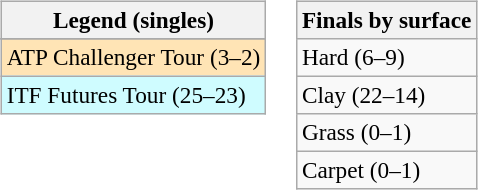<table>
<tr valign=top>
<td><br><table class=wikitable style=font-size:97%>
<tr>
<th>Legend (singles)</th>
</tr>
<tr bgcolor=e5d1cb>
</tr>
<tr bgcolor=moccasin>
<td>ATP Challenger Tour (3–2)</td>
</tr>
<tr bgcolor=cffcff>
<td>ITF Futures Tour (25–23)</td>
</tr>
</table>
</td>
<td><br><table class=wikitable style=font-size:97%>
<tr>
<th>Finals by surface</th>
</tr>
<tr>
<td>Hard (6–9)</td>
</tr>
<tr>
<td>Clay (22–14)</td>
</tr>
<tr>
<td>Grass (0–1)</td>
</tr>
<tr>
<td>Carpet (0–1)</td>
</tr>
</table>
</td>
</tr>
</table>
